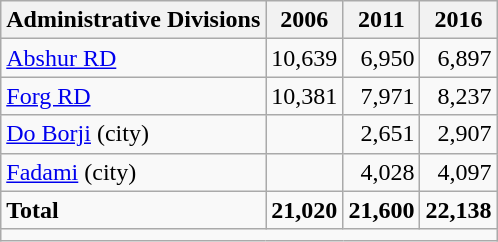<table class="wikitable">
<tr>
<th>Administrative Divisions</th>
<th>2006</th>
<th>2011</th>
<th>2016</th>
</tr>
<tr>
<td><a href='#'>Abshur RD</a></td>
<td style="text-align: right;">10,639</td>
<td style="text-align: right;">6,950</td>
<td style="text-align: right;">6,897</td>
</tr>
<tr>
<td><a href='#'>Forg RD</a></td>
<td style="text-align: right;">10,381</td>
<td style="text-align: right;">7,971</td>
<td style="text-align: right;">8,237</td>
</tr>
<tr>
<td><a href='#'>Do Borji</a> (city)</td>
<td style="text-align: right;"></td>
<td style="text-align: right;">2,651</td>
<td style="text-align: right;">2,907</td>
</tr>
<tr>
<td><a href='#'>Fadami</a> (city)</td>
<td style="text-align: right;"></td>
<td style="text-align: right;">4,028</td>
<td style="text-align: right;">4,097</td>
</tr>
<tr>
<td><strong>Total</strong></td>
<td style="text-align: right;"><strong>21,020</strong></td>
<td style="text-align: right;"><strong>21,600</strong></td>
<td style="text-align: right;"><strong>22,138</strong></td>
</tr>
<tr>
<td colspan=4></td>
</tr>
</table>
